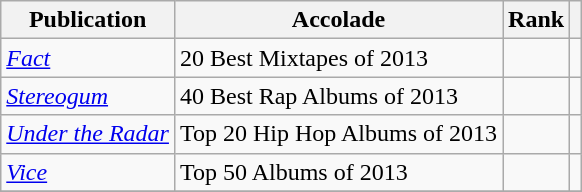<table class="wikitable sortable">
<tr>
<th>Publication</th>
<th>Accolade</th>
<th>Rank</th>
<th class="unsortable"></th>
</tr>
<tr>
<td><em><a href='#'>Fact</a></em></td>
<td>20 Best Mixtapes of 2013</td>
<td></td>
<td></td>
</tr>
<tr>
<td><em><a href='#'>Stereogum</a></em></td>
<td>40 Best Rap Albums of 2013</td>
<td></td>
<td></td>
</tr>
<tr>
<td><em><a href='#'>Under the Radar</a></em></td>
<td>Top 20 Hip Hop Albums of 2013</td>
<td></td>
<td></td>
</tr>
<tr>
<td><em><a href='#'>Vice</a></em></td>
<td>Top 50 Albums of 2013</td>
<td></td>
<td></td>
</tr>
<tr>
</tr>
</table>
